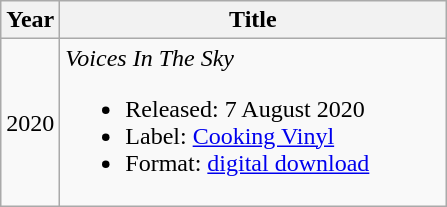<table class="wikitable">
<tr>
<th>Year</th>
<th style="width:250px;">Title</th>
</tr>
<tr>
<td>2020</td>
<td><em>Voices In The Sky</em><br><ul><li>Released: 7 August 2020</li><li>Label: <a href='#'>Cooking Vinyl</a></li><li>Format: <a href='#'>digital download</a></li></ul></td>
</tr>
</table>
